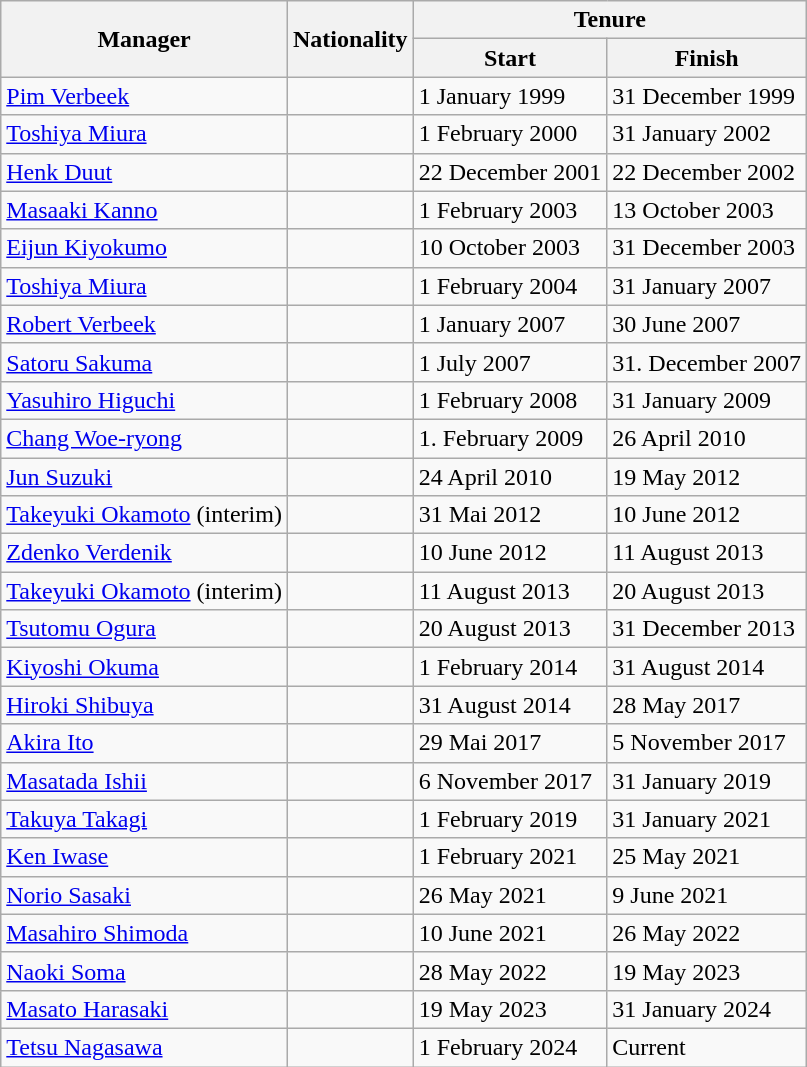<table class="wikitable">
<tr>
<th rowspan="2">Manager</th>
<th rowspan="2">Nationality</th>
<th colspan="2">Tenure </th>
</tr>
<tr>
<th>Start</th>
<th>Finish </th>
</tr>
<tr>
<td><a href='#'>Pim Verbeek</a></td>
<td></td>
<td>1 January 1999</td>
<td>31 December 1999<br></td>
</tr>
<tr>
<td><a href='#'>Toshiya Miura</a></td>
<td></td>
<td>1 February 2000</td>
<td>31 January 2002<br></td>
</tr>
<tr>
<td><a href='#'>Henk Duut</a></td>
<td></td>
<td>22 December 2001</td>
<td>22 December 2002<br></td>
</tr>
<tr>
<td><a href='#'>Masaaki Kanno</a></td>
<td></td>
<td>1 February 2003</td>
<td>13 October 2003<br></td>
</tr>
<tr>
<td><a href='#'>Eijun Kiyokumo</a></td>
<td></td>
<td>10 October 2003</td>
<td>31 December 2003<br></td>
</tr>
<tr>
<td><a href='#'>Toshiya Miura</a></td>
<td></td>
<td>1 February 2004</td>
<td>31 January 2007<br></td>
</tr>
<tr>
<td><a href='#'>Robert Verbeek</a></td>
<td></td>
<td>1 January 2007</td>
<td>30 June 2007<br></td>
</tr>
<tr>
<td><a href='#'>Satoru Sakuma</a></td>
<td></td>
<td>1 July 2007</td>
<td>31. December 2007<br></td>
</tr>
<tr>
<td><a href='#'>Yasuhiro Higuchi</a></td>
<td></td>
<td>1 February 2008</td>
<td>31 January 2009<br></td>
</tr>
<tr>
<td><a href='#'>Chang Woe-ryong</a></td>
<td></td>
<td>1. February 2009</td>
<td>26 April 2010<br></td>
</tr>
<tr>
<td><a href='#'>Jun Suzuki</a></td>
<td></td>
<td>24 April 2010</td>
<td>19 May 2012<br></td>
</tr>
<tr>
<td><a href='#'>Takeyuki Okamoto</a> (interim)</td>
<td></td>
<td>31 Mai 2012</td>
<td>10 June 2012<br></td>
</tr>
<tr>
<td><a href='#'>Zdenko Verdenik</a></td>
<td></td>
<td>10 June 2012</td>
<td>11 August 2013<br></td>
</tr>
<tr>
<td><a href='#'>Takeyuki Okamoto</a> (interim)</td>
<td></td>
<td>11 August 2013</td>
<td>20 August 2013<br></td>
</tr>
<tr>
<td><a href='#'>Tsutomu Ogura</a></td>
<td></td>
<td>20 August 2013</td>
<td>31 December 2013<br></td>
</tr>
<tr>
<td><a href='#'>Kiyoshi Okuma</a></td>
<td></td>
<td>1 February 2014</td>
<td>31 August 2014<br></td>
</tr>
<tr>
<td><a href='#'>Hiroki Shibuya</a></td>
<td></td>
<td>31 August 2014</td>
<td>28 May 2017<br></td>
</tr>
<tr>
<td><a href='#'>Akira Ito</a></td>
<td></td>
<td>29 Mai 2017</td>
<td>5 November 2017<br></td>
</tr>
<tr>
<td><a href='#'>Masatada Ishii</a></td>
<td></td>
<td>6 November 2017</td>
<td>31 January 2019<br></td>
</tr>
<tr>
<td><a href='#'>Takuya Takagi</a></td>
<td></td>
<td>1 February 2019</td>
<td>31 January 2021<br></td>
</tr>
<tr>
<td><a href='#'>Ken Iwase</a></td>
<td></td>
<td>1 February 2021</td>
<td>25 May 2021<br></td>
</tr>
<tr>
<td><a href='#'>Norio Sasaki</a></td>
<td></td>
<td>26 May 2021</td>
<td>9 June 2021<br></td>
</tr>
<tr>
<td><a href='#'>Masahiro Shimoda</a></td>
<td></td>
<td>10 June 2021</td>
<td>26 May 2022</td>
</tr>
<tr>
<td><a href='#'>Naoki Soma</a></td>
<td></td>
<td>28 May 2022</td>
<td>19 May 2023<br></td>
</tr>
<tr>
<td><a href='#'>Masato Harasaki</a></td>
<td></td>
<td>19 May 2023</td>
<td>31 January 2024<br></td>
</tr>
<tr>
<td><a href='#'>Tetsu Nagasawa</a></td>
<td></td>
<td>1 February 2024</td>
<td>Current<br></td>
</tr>
</table>
